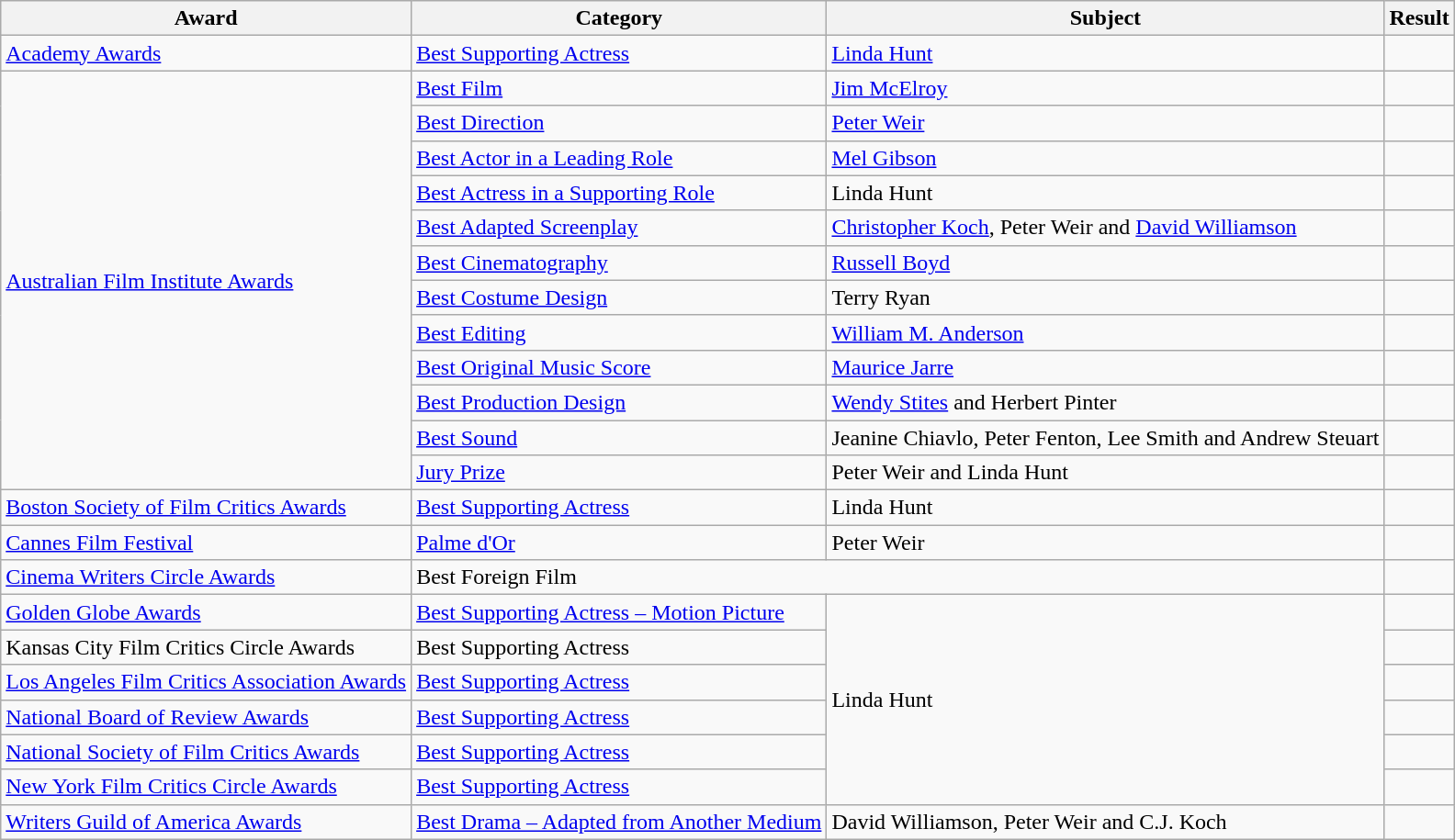<table class="wikitable">
<tr>
<th>Award</th>
<th>Category</th>
<th>Subject</th>
<th>Result</th>
</tr>
<tr>
<td><a href='#'>Academy Awards</a></td>
<td><a href='#'>Best Supporting Actress</a></td>
<td><a href='#'>Linda Hunt</a></td>
<td></td>
</tr>
<tr>
<td rowspan="12"><a href='#'>Australian Film Institute Awards</a></td>
<td><a href='#'>Best Film</a></td>
<td><a href='#'>Jim McElroy</a></td>
<td></td>
</tr>
<tr>
<td><a href='#'>Best Direction</a></td>
<td><a href='#'>Peter Weir</a></td>
<td></td>
</tr>
<tr>
<td><a href='#'>Best Actor in a Leading Role</a></td>
<td><a href='#'>Mel Gibson</a></td>
<td></td>
</tr>
<tr>
<td><a href='#'>Best Actress in a Supporting Role</a></td>
<td>Linda Hunt</td>
<td></td>
</tr>
<tr>
<td><a href='#'>Best Adapted Screenplay</a></td>
<td><a href='#'>Christopher Koch</a>, Peter Weir and <a href='#'>David Williamson</a></td>
<td></td>
</tr>
<tr>
<td><a href='#'>Best Cinematography</a></td>
<td><a href='#'>Russell Boyd</a></td>
<td></td>
</tr>
<tr>
<td><a href='#'>Best Costume Design</a></td>
<td>Terry Ryan</td>
<td></td>
</tr>
<tr>
<td><a href='#'>Best Editing</a></td>
<td><a href='#'>William M. Anderson</a></td>
<td></td>
</tr>
<tr>
<td><a href='#'>Best Original Music Score</a></td>
<td><a href='#'>Maurice Jarre</a></td>
<td></td>
</tr>
<tr>
<td><a href='#'>Best Production Design</a></td>
<td><a href='#'>Wendy Stites</a> and Herbert Pinter</td>
<td></td>
</tr>
<tr>
<td><a href='#'>Best Sound</a></td>
<td>Jeanine Chiavlo, Peter Fenton, Lee Smith and Andrew Steuart</td>
<td></td>
</tr>
<tr>
<td><a href='#'>Jury Prize</a></td>
<td>Peter Weir and Linda Hunt</td>
<td></td>
</tr>
<tr>
<td><a href='#'>Boston Society of Film Critics Awards</a></td>
<td><a href='#'>Best Supporting Actress</a></td>
<td>Linda Hunt</td>
<td></td>
</tr>
<tr>
<td><a href='#'>Cannes Film Festival</a></td>
<td><a href='#'>Palme d'Or</a></td>
<td>Peter Weir</td>
<td></td>
</tr>
<tr>
<td><a href='#'>Cinema Writers Circle Awards</a></td>
<td colspan="2">Best Foreign Film</td>
<td></td>
</tr>
<tr>
<td><a href='#'>Golden Globe Awards</a></td>
<td><a href='#'>Best Supporting Actress – Motion Picture</a></td>
<td rowspan="6">Linda Hunt</td>
<td></td>
</tr>
<tr>
<td>Kansas City Film Critics Circle Awards</td>
<td>Best Supporting Actress</td>
<td></td>
</tr>
<tr>
<td><a href='#'>Los Angeles Film Critics Association Awards</a></td>
<td><a href='#'>Best Supporting Actress</a></td>
<td></td>
</tr>
<tr>
<td><a href='#'>National Board of Review Awards</a></td>
<td><a href='#'>Best Supporting Actress</a></td>
<td></td>
</tr>
<tr>
<td><a href='#'>National Society of Film Critics Awards</a></td>
<td><a href='#'>Best Supporting Actress</a></td>
<td></td>
</tr>
<tr>
<td><a href='#'>New York Film Critics Circle Awards</a></td>
<td><a href='#'>Best Supporting Actress</a></td>
<td></td>
</tr>
<tr>
<td><a href='#'>Writers Guild of America Awards</a></td>
<td><a href='#'>Best Drama – Adapted from Another Medium</a></td>
<td>David Williamson, Peter Weir and C.J. Koch</td>
<td></td>
</tr>
</table>
